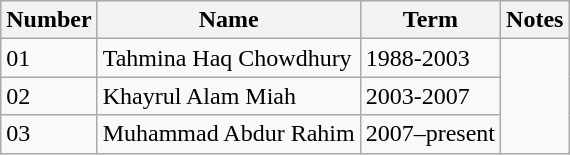<table class="wikitable">
<tr>
<th>Number</th>
<th>Name</th>
<th>Term</th>
<th>Notes</th>
</tr>
<tr>
<td>01</td>
<td>Tahmina Haq Chowdhury</td>
<td>1988-2003</td>
</tr>
<tr>
<td>02</td>
<td>Khayrul Alam Miah</td>
<td>2003-2007</td>
</tr>
<tr>
<td>03</td>
<td>Muhammad Abdur Rahim</td>
<td>2007–present</td>
</tr>
</table>
